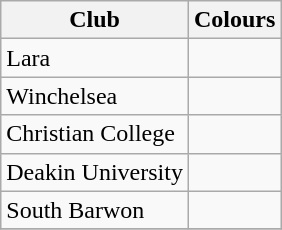<table class="wikitable" border="1">
<tr>
<th>Club</th>
<th>Colours</th>
</tr>
<tr>
<td>Lara</td>
<td></td>
</tr>
<tr>
<td>Winchelsea</td>
<td></td>
</tr>
<tr>
<td>Christian College</td>
<td></td>
</tr>
<tr>
<td>Deakin University</td>
<td></td>
</tr>
<tr>
<td>South Barwon</td>
<td></td>
</tr>
<tr>
</tr>
</table>
